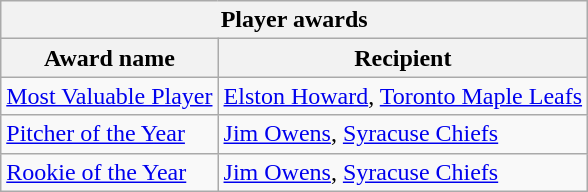<table class="wikitable">
<tr>
<th colspan="2">Player awards</th>
</tr>
<tr>
<th>Award name</th>
<th>Recipient</th>
</tr>
<tr>
<td><a href='#'>Most Valuable Player</a></td>
<td><a href='#'>Elston Howard</a>, <a href='#'>Toronto Maple Leafs</a></td>
</tr>
<tr>
<td><a href='#'>Pitcher of the Year</a></td>
<td><a href='#'>Jim Owens</a>, <a href='#'>Syracuse Chiefs</a></td>
</tr>
<tr>
<td><a href='#'>Rookie of the Year</a></td>
<td><a href='#'>Jim Owens</a>, <a href='#'>Syracuse Chiefs</a></td>
</tr>
</table>
